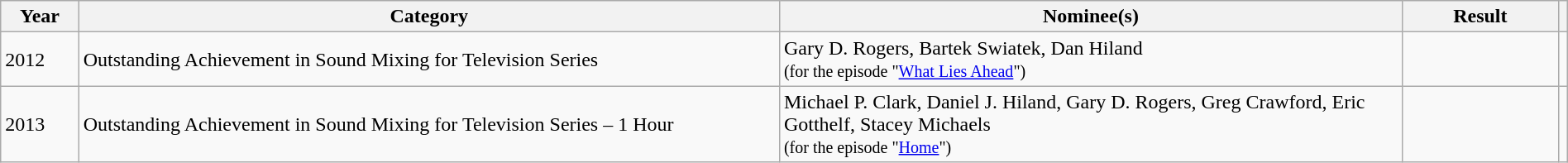<table class="wikitable" width=100%>
<tr>
<th width=5%>Year</th>
<th width=45%>Category</th>
<th width=40%>Nominee(s)</th>
<th width=10%>Result</th>
<th width=5%></th>
</tr>
<tr>
<td rowspan=1>2012</td>
<td>Outstanding Achievement in Sound Mixing for Television Series</td>
<td>Gary D. Rogers, Bartek Swiatek, Dan Hiland <br><small> (for the episode "<a href='#'>What Lies Ahead</a>") </small></td>
<td></td>
<td></td>
</tr>
<tr>
<td>2013</td>
<td>Outstanding Achievement in Sound Mixing for Television Series – 1 Hour</td>
<td>Michael P. Clark, Daniel J. Hiland, Gary D. Rogers, Greg Crawford, Eric Gotthelf, Stacey Michaels <br><small> (for the episode "<a href='#'>Home</a>") </small></td>
<td></td>
<td></td>
</tr>
</table>
